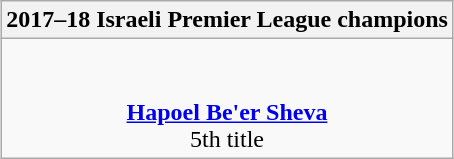<table class=wikitable style="text-align:center; margin:auto">
<tr>
<th>2017–18 Israeli Premier League champions</th>
</tr>
<tr>
<td><br><br> <strong><a href='#'>Hapoel Be'er Sheva</a></strong><br>5th title</td>
</tr>
</table>
